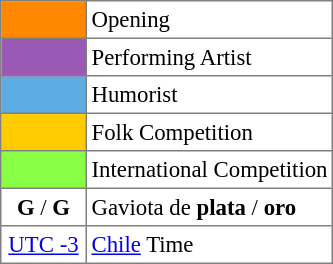<table bgcolor="#f7f8ff" cellpadding="3" cellspacing="0" border="1" style="font-size: 95%; border: gray solid 1px; border-collapse: collapse;text-align:center;">
<tr valign=top>
<td style="background: #ff8800;"  width="20"></td>
<td bgcolor="#ffffff" align="left">Opening</td>
</tr>
<tr valign=top>
<td style="background: #9B59B6;"  width="20"></td>
<td bgcolor="#ffffff" align="left">Performing Artist</td>
</tr>
<tr valign=top>
<td style="background: #5dade2;"  width="20"></td>
<td bgcolor="#ffffff" align="left">Humorist</td>
</tr>
<tr valign=top>
<td style="background: #ffcc00;"  width="20"></td>
<td bgcolor="#ffffff" align="left">Folk Competition</td>
</tr>
<tr valign=top>
<td style="background: #88ff44;" width="20"></td>
<td bgcolor="#ffffff" align="left">International Competition</td>
</tr>
<tr valign=top>
<td style="background: #ffffff;" width="20"><span><strong>G</strong></span> / <span><strong>G</strong></span></td>
<td bgcolor="#ffffff" align="left">Gaviota de <span><strong>plata</strong></span> / <span><strong>oro</strong></span></td>
</tr>
<tr valign=top>
<td style="background: #ffffff;" width="50"><a href='#'>UTC -3</a></td>
<td bgcolor="#ffffff" align="left"><a href='#'>Chile</a> Time</td>
</tr>
</table>
